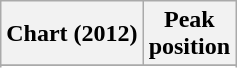<table class="wikitable sortable">
<tr>
<th scope="col">Chart (2012)</th>
<th scope="col">Peak<br>position</th>
</tr>
<tr>
</tr>
<tr>
</tr>
<tr>
</tr>
<tr>
</tr>
<tr>
</tr>
<tr>
</tr>
<tr>
</tr>
<tr>
</tr>
<tr>
</tr>
<tr>
</tr>
<tr>
</tr>
</table>
